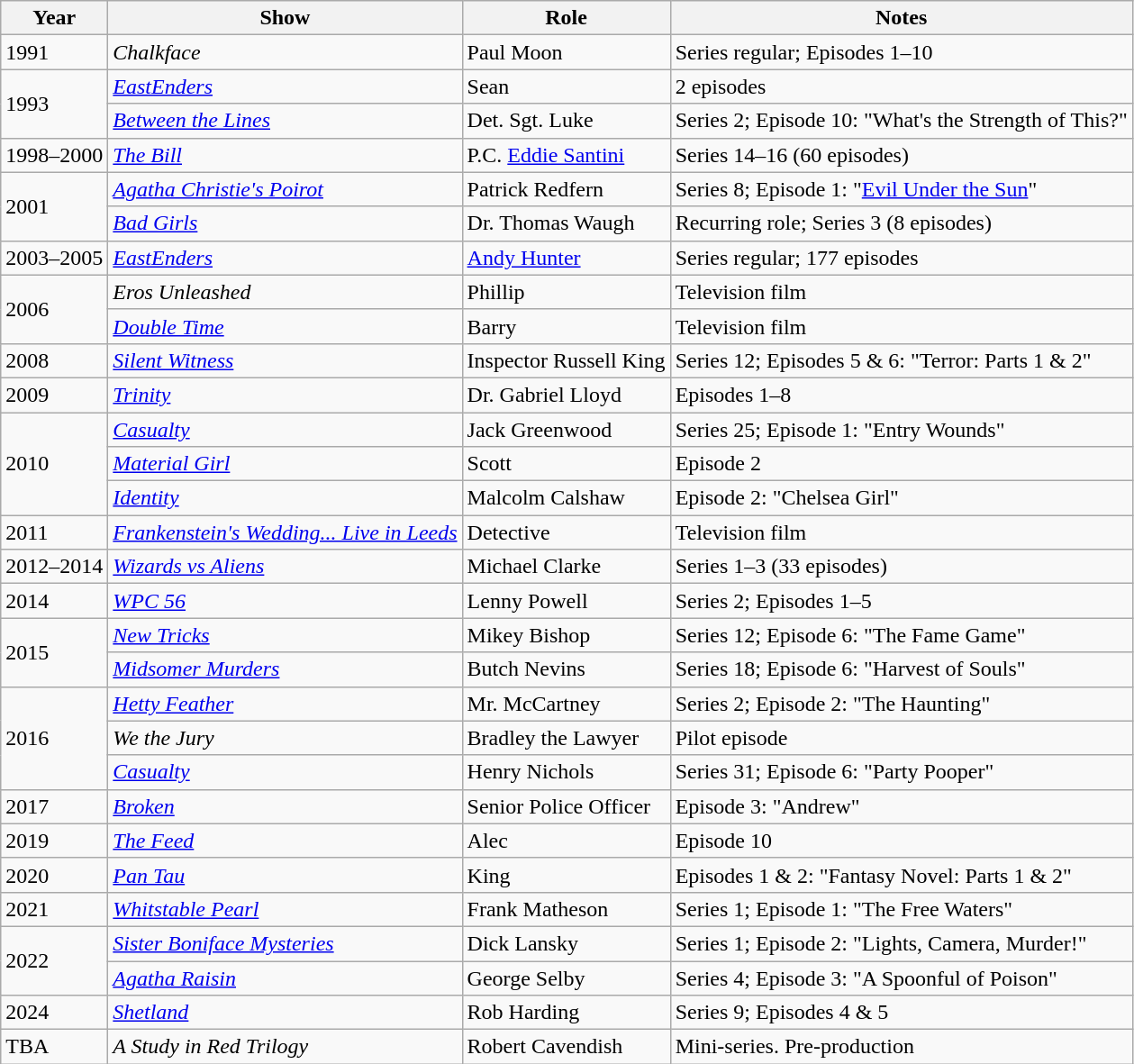<table class="wikitable">
<tr>
<th>Year</th>
<th>Show</th>
<th>Role</th>
<th>Notes</th>
</tr>
<tr>
<td>1991</td>
<td><em>Chalkface</em></td>
<td>Paul Moon</td>
<td>Series regular; Episodes 1–10</td>
</tr>
<tr>
<td rowspan="2">1993</td>
<td><em><a href='#'>EastEnders</a></em></td>
<td>Sean</td>
<td>2 episodes</td>
</tr>
<tr>
<td><em><a href='#'>Between the Lines</a></em></td>
<td>Det. Sgt. Luke</td>
<td>Series 2; Episode 10: "What's the Strength of This?"</td>
</tr>
<tr>
<td>1998–2000</td>
<td><em><a href='#'>The Bill</a></em></td>
<td>P.C. <a href='#'>Eddie Santini</a></td>
<td>Series 14–16 (60 episodes)</td>
</tr>
<tr>
<td rowspan="2">2001</td>
<td><em><a href='#'>Agatha Christie's Poirot</a></em></td>
<td>Patrick Redfern</td>
<td>Series 8; Episode 1: "<a href='#'>Evil Under the Sun</a>"</td>
</tr>
<tr>
<td><em><a href='#'>Bad Girls</a></em></td>
<td>Dr. Thomas Waugh</td>
<td>Recurring role; Series 3 (8 episodes)</td>
</tr>
<tr>
<td>2003–2005</td>
<td><em><a href='#'>EastEnders</a></em></td>
<td><a href='#'>Andy Hunter</a></td>
<td>Series regular; 177 episodes</td>
</tr>
<tr>
<td rowspan="2">2006</td>
<td><em>Eros Unleashed</em></td>
<td>Phillip</td>
<td>Television film</td>
</tr>
<tr>
<td><em><a href='#'>Double Time</a></em></td>
<td>Barry</td>
<td>Television film</td>
</tr>
<tr>
<td>2008</td>
<td><em><a href='#'>Silent Witness</a></em></td>
<td>Inspector Russell King</td>
<td>Series 12; Episodes 5 & 6: "Terror: Parts 1 & 2"</td>
</tr>
<tr>
<td>2009</td>
<td><em><a href='#'>Trinity</a></em></td>
<td>Dr. Gabriel Lloyd</td>
<td>Episodes 1–8</td>
</tr>
<tr>
<td rowspan="3">2010</td>
<td><em><a href='#'>Casualty</a></em></td>
<td>Jack Greenwood</td>
<td>Series 25; Episode 1: "Entry Wounds"</td>
</tr>
<tr>
<td><em><a href='#'>Material Girl</a></em></td>
<td>Scott</td>
<td>Episode 2</td>
</tr>
<tr>
<td><em><a href='#'>Identity</a></em></td>
<td>Malcolm Calshaw</td>
<td>Episode 2: "Chelsea Girl"</td>
</tr>
<tr>
<td>2011</td>
<td><em><a href='#'>Frankenstein's Wedding... Live in Leeds</a></em></td>
<td>Detective</td>
<td>Television film</td>
</tr>
<tr>
<td>2012–2014</td>
<td><em><a href='#'>Wizards vs Aliens</a></em></td>
<td>Michael Clarke</td>
<td>Series 1–3 (33 episodes)</td>
</tr>
<tr>
<td>2014</td>
<td><em><a href='#'>WPC 56</a></em></td>
<td>Lenny Powell</td>
<td>Series 2; Episodes 1–5</td>
</tr>
<tr>
<td rowspan="2">2015</td>
<td><em><a href='#'>New Tricks</a></em></td>
<td>Mikey Bishop</td>
<td>Series 12; Episode 6: "The Fame Game"</td>
</tr>
<tr>
<td><em><a href='#'>Midsomer Murders</a></em></td>
<td>Butch Nevins</td>
<td>Series 18; Episode 6: "Harvest of Souls"</td>
</tr>
<tr>
<td rowspan="3">2016</td>
<td><em><a href='#'>Hetty Feather</a></em></td>
<td>Mr. McCartney</td>
<td>Series 2; Episode 2: "The Haunting"</td>
</tr>
<tr>
<td><em>We the Jury</em></td>
<td>Bradley the Lawyer</td>
<td>Pilot episode</td>
</tr>
<tr>
<td><em><a href='#'>Casualty</a></em></td>
<td>Henry Nichols</td>
<td>Series 31; Episode 6: "Party Pooper"</td>
</tr>
<tr>
<td>2017</td>
<td><em><a href='#'>Broken</a></em></td>
<td>Senior Police Officer</td>
<td>Episode 3: "Andrew"</td>
</tr>
<tr>
<td>2019</td>
<td><em><a href='#'>The Feed</a></em></td>
<td>Alec</td>
<td>Episode 10</td>
</tr>
<tr>
<td>2020</td>
<td><em><a href='#'>Pan Tau</a></em></td>
<td>King</td>
<td>Episodes 1 & 2: "Fantasy Novel: Parts 1 & 2"</td>
</tr>
<tr>
<td>2021</td>
<td><em><a href='#'>Whitstable Pearl</a></em></td>
<td>Frank Matheson</td>
<td>Series 1; Episode 1: "The Free Waters"</td>
</tr>
<tr>
<td rowspan="2">2022</td>
<td><em><a href='#'>Sister Boniface Mysteries</a></em></td>
<td>Dick Lansky</td>
<td>Series 1; Episode 2: "Lights, Camera, Murder!"</td>
</tr>
<tr>
<td><em><a href='#'>Agatha Raisin</a></em></td>
<td>George Selby</td>
<td>Series 4; Episode 3: "A Spoonful of Poison"</td>
</tr>
<tr>
<td>2024</td>
<td><em><a href='#'>Shetland</a></em></td>
<td>Rob Harding</td>
<td>Series 9; Episodes 4 & 5</td>
</tr>
<tr>
<td>TBA</td>
<td><em>A Study in Red Trilogy</em></td>
<td>Robert Cavendish</td>
<td>Mini-series. Pre-production</td>
</tr>
</table>
